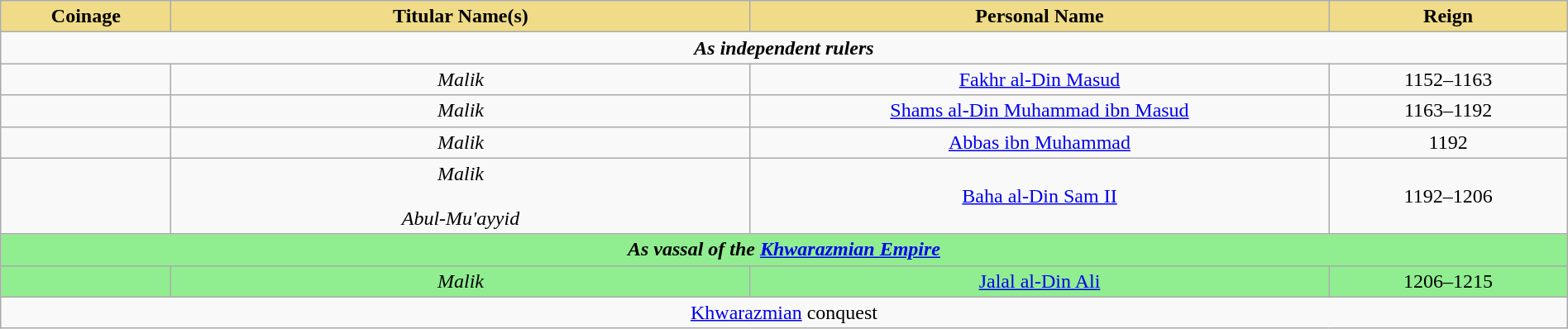<table style="width:100%;" class="wikitable">
<tr>
<th style="background:#f0dc88; width:5%;">Coinage</th>
<th style="background:#f0dc88; width:17%;">Titular Name(s)</th>
<th style="background:#f0dc88; width:17%;">Personal Name</th>
<th style="background:#f0dc88; width:7%;">Reign</th>
</tr>
<tr>
<td style="text-align:center;" colspan=4><strong><em>As independent rulers</em></strong></td>
</tr>
<tr>
<td></td>
<td style="text-align:center;"><em>Malik</em><br><small></small></td>
<td style="text-align:center;"><a href='#'>Fakhr al-Din Masud</a><br><small></small></td>
<td style="text-align:center;">1152–1163</td>
</tr>
<tr>
<td style="text-align:center;"></td>
<td style="text-align:center;"><em>Malik</em><br><small></small></td>
<td style="text-align:center;"><a href='#'>Shams al-Din Muhammad ibn Masud</a><br><small></small></td>
<td style="text-align:center;">1163–1192</td>
</tr>
<tr>
<td></td>
<td style="text-align:center;"><em>Malik</em><br><small></small></td>
<td style="text-align:center;"><a href='#'>Abbas ibn Muhammad</a><br><small></small></td>
<td style="text-align:center;">1192</td>
</tr>
<tr>
<td style="text-align:center;"></td>
<td style="text-align:center;"><em>Malik</em><br><small></small><br><em>Abul-Mu'ayyid</em><br><small></small></td>
<td style="text-align:center;"><a href='#'>Baha al-Din Sam II</a><br><small></small></td>
<td style="text-align:center;">1192–1206</td>
</tr>
<tr style="background:lightgreen">
<td style="text-align:center;" colspan=4><strong><em>As vassal of the <a href='#'>Khwarazmian Empire</a></em></strong></td>
</tr>
<tr style="background:lightgreen">
<td style="text-align:center;"></td>
<td style="text-align:center;"><em>Malik</em><br><small></small></td>
<td style="text-align:center;"><a href='#'>Jalal al-Din Ali</a><br><small></small></td>
<td style="text-align:center;">1206–1215</td>
</tr>
<tr>
<td colspan="4" align="center"><a href='#'>Khwarazmian</a> conquest</td>
</tr>
</table>
